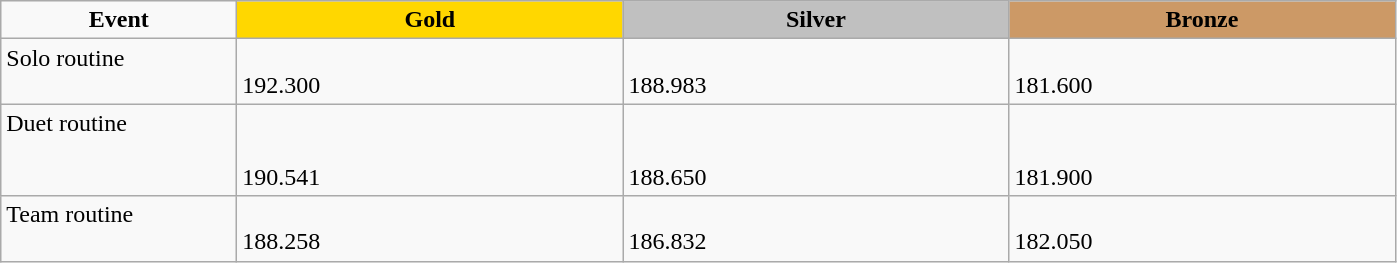<table class="wikitable" style="text-align:left">
<tr align="center">
<td width=150><strong>Event</strong></td>
<td width=250 bgcolor=gold><strong>Gold</strong></td>
<td width=250 bgcolor=silver><strong>Silver</strong></td>
<td width=250 bgcolor=CC9966><strong>Bronze</strong></td>
</tr>
<tr valign="top">
<td>Solo routine<br><div></div></td>
<td> <br> 192.300</td>
<td> <br> 188.983</td>
<td> <br>181.600</td>
</tr>
<tr valign="top">
<td>Duet routine<br><div></div></td>
<td><br> <br> 190.541</td>
<td><br> <br> 188.650</td>
<td><br> <br> 181.900</td>
</tr>
<tr valign="top">
<td>Team routine<br><div></div></td>
<td> <br> 188.258</td>
<td> <br> 186.832</td>
<td> <br> 182.050</td>
</tr>
</table>
